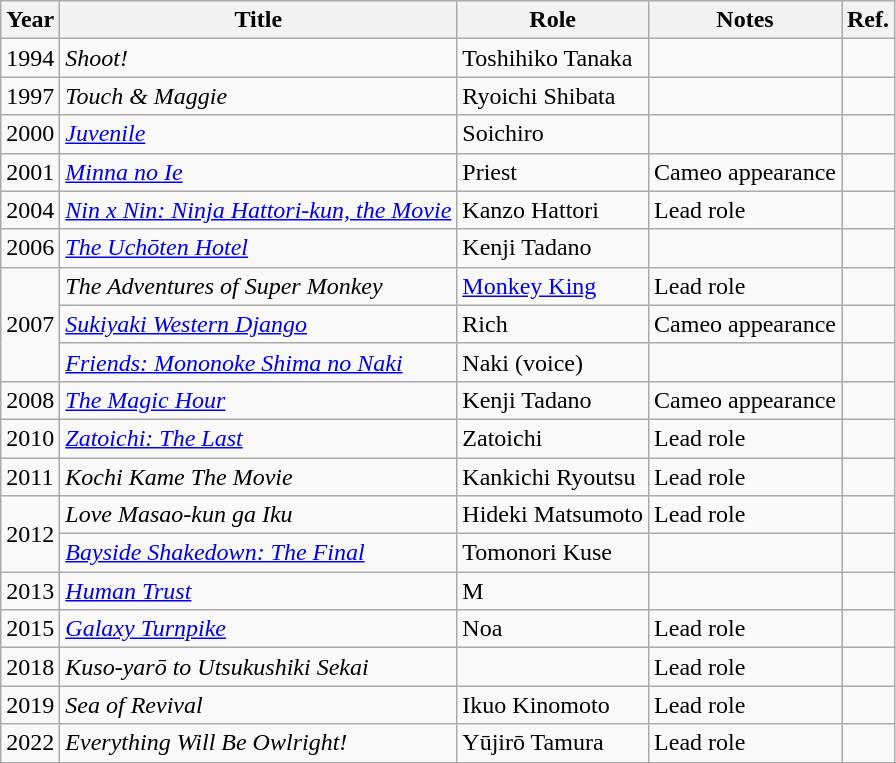<table class="wikitable">
<tr>
<th>Year</th>
<th>Title</th>
<th>Role</th>
<th>Notes</th>
<th>Ref.</th>
</tr>
<tr>
<td>1994</td>
<td><em>Shoot!</em></td>
<td>Toshihiko Tanaka</td>
<td></td>
<td></td>
</tr>
<tr>
<td>1997</td>
<td><em>Touch & Maggie</em></td>
<td>Ryoichi Shibata</td>
<td></td>
<td></td>
</tr>
<tr>
<td>2000</td>
<td><em><a href='#'>Juvenile</a></em></td>
<td>Soichiro</td>
<td></td>
<td></td>
</tr>
<tr>
<td>2001</td>
<td><em><a href='#'>Minna no Ie</a></em></td>
<td>Priest</td>
<td>Cameo appearance</td>
<td></td>
</tr>
<tr>
<td>2004</td>
<td><em><a href='#'>Nin x Nin: Ninja Hattori-kun, the Movie</a></em></td>
<td>Kanzo Hattori</td>
<td>Lead role</td>
<td></td>
</tr>
<tr>
<td>2006</td>
<td><em><a href='#'>The Uchōten Hotel</a></em></td>
<td>Kenji Tadano</td>
<td></td>
<td></td>
</tr>
<tr>
<td rowspan="3">2007</td>
<td><em>The Adventures of Super Monkey</em></td>
<td><a href='#'>Monkey King</a></td>
<td>Lead role</td>
<td></td>
</tr>
<tr>
<td><em><a href='#'>Sukiyaki Western Django</a></em></td>
<td>Rich</td>
<td>Cameo appearance</td>
<td></td>
</tr>
<tr>
<td><em><a href='#'>Friends: Mononoke Shima no Naki</a></em></td>
<td>Naki (voice)</td>
<td></td>
<td></td>
</tr>
<tr>
<td>2008</td>
<td><em><a href='#'>The Magic Hour</a></em></td>
<td>Kenji Tadano</td>
<td>Cameo appearance</td>
<td></td>
</tr>
<tr>
<td>2010</td>
<td><em><a href='#'>Zatoichi: The Last</a></em></td>
<td>Zatoichi</td>
<td>Lead role</td>
<td></td>
</tr>
<tr>
<td>2011</td>
<td><em>Kochi Kame The Movie</em></td>
<td>Kankichi Ryoutsu</td>
<td>Lead role</td>
<td></td>
</tr>
<tr>
<td rowspan="2">2012</td>
<td><em>Love Masao-kun ga Iku</em></td>
<td>Hideki Matsumoto</td>
<td>Lead role</td>
<td></td>
</tr>
<tr>
<td><em><a href='#'>Bayside Shakedown: The Final</a></em></td>
<td>Tomonori Kuse</td>
<td></td>
<td></td>
</tr>
<tr>
<td>2013</td>
<td><em><a href='#'>Human Trust</a></em></td>
<td>M</td>
<td></td>
<td></td>
</tr>
<tr>
<td>2015</td>
<td><em><a href='#'>Galaxy Turnpike</a></em></td>
<td>Noa</td>
<td>Lead role</td>
<td></td>
</tr>
<tr>
<td>2018</td>
<td><em>Kuso-yarō to Utsukushiki Sekai</em></td>
<td></td>
<td>Lead role</td>
<td></td>
</tr>
<tr>
<td>2019</td>
<td><em>Sea of Revival</em></td>
<td>Ikuo Kinomoto</td>
<td>Lead role</td>
<td></td>
</tr>
<tr>
<td>2022</td>
<td><em>Everything Will Be Owlright!</em></td>
<td>Yūjirō Tamura</td>
<td>Lead role</td>
<td></td>
</tr>
<tr>
</tr>
</table>
